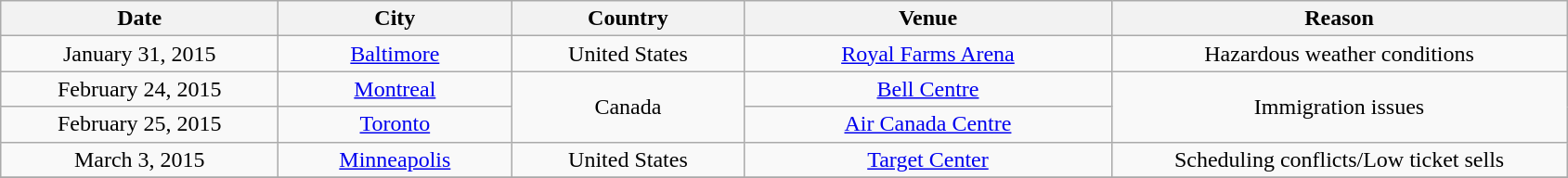<table class="wikitable" style="text-align:center;">
<tr>
<th scope="col" style="width:12em;">Date</th>
<th scope="col" style="width:10em;">City</th>
<th scope="col" style="width:10em;">Country</th>
<th scope="col" style="width:16em;">Venue</th>
<th scope="col" style="width:20em;">Reason</th>
</tr>
<tr>
<td>January 31, 2015</td>
<td><a href='#'>Baltimore</a></td>
<td>United States</td>
<td><a href='#'>Royal Farms Arena</a></td>
<td>Hazardous weather conditions</td>
</tr>
<tr>
<td>February 24, 2015</td>
<td><a href='#'>Montreal</a></td>
<td rowspan="2">Canada</td>
<td><a href='#'>Bell Centre</a></td>
<td rowspan="2">Immigration issues</td>
</tr>
<tr>
<td>February 25, 2015</td>
<td><a href='#'>Toronto</a></td>
<td><a href='#'>Air Canada Centre</a></td>
</tr>
<tr>
<td>March 3, 2015</td>
<td><a href='#'>Minneapolis</a></td>
<td>United States</td>
<td><a href='#'>Target Center</a></td>
<td>Scheduling conflicts/Low ticket sells</td>
</tr>
<tr>
</tr>
</table>
